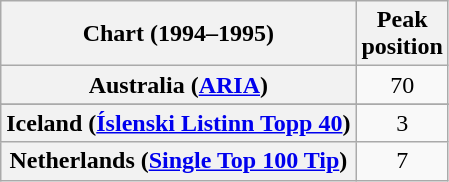<table class="wikitable sortable plainrowheaders" style="text-align:center">
<tr>
<th>Chart (1994–1995)</th>
<th>Peak<br>position</th>
</tr>
<tr>
<th scope="row">Australia (<a href='#'>ARIA</a>)</th>
<td>70</td>
</tr>
<tr>
</tr>
<tr>
</tr>
<tr>
<th scope="row">Iceland (<a href='#'>Íslenski Listinn Topp 40</a>)</th>
<td>3</td>
</tr>
<tr>
<th scope="row">Netherlands (<a href='#'>Single Top 100 Tip</a>)</th>
<td>7</td>
</tr>
</table>
